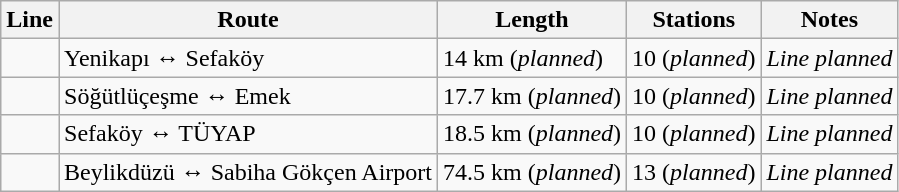<table class="wikitable">
<tr>
<th>Line</th>
<th>Route</th>
<th>Length</th>
<th>Stations</th>
<th>Notes</th>
</tr>
<tr>
<td></td>
<td>Yenikapı ↔ Sefaköy</td>
<td>14 km (<em>planned</em>)</td>
<td>10 (<em>planned</em>)</td>
<td><em>Line planned</em></td>
</tr>
<tr>
<td></td>
<td>Söğütlüçeşme ↔ Emek</td>
<td>17.7 km (<em>planned</em>)</td>
<td>10 (<em>planned</em>)</td>
<td><em>Line planned</em></td>
</tr>
<tr>
<td></td>
<td>Sefaköy ↔ TÜYAP</td>
<td>18.5 km (<em>planned</em>)</td>
<td>10 (<em>planned</em>)</td>
<td><em>Line planned</em></td>
</tr>
<tr>
<td></td>
<td>Beylikdüzü ↔ Sabiha Gökçen Airport</td>
<td>74.5 km (<em>planned</em>)</td>
<td>13 (<em>planned</em>)</td>
<td><em>Line planned</em></td>
</tr>
</table>
